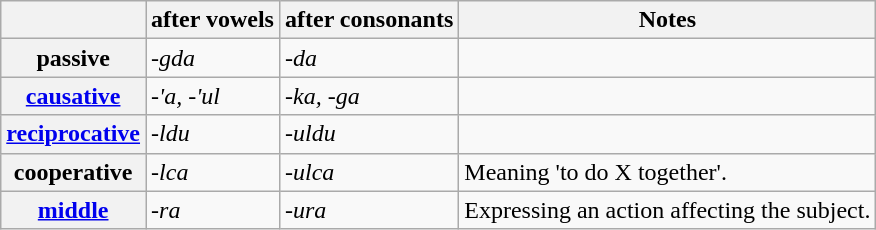<table class="wikitable">
<tr>
<th></th>
<th>after vowels</th>
<th>after consonants</th>
<th>Notes</th>
</tr>
<tr>
<th>passive</th>
<td><em>-gda</em></td>
<td><em>-da</em></td>
<td></td>
</tr>
<tr>
<th><a href='#'>causative</a></th>
<td><em>-'a, -'ul</em></td>
<td><em>-ka, -ga</em></td>
<td></td>
</tr>
<tr>
<th><a href='#'>reciprocative</a></th>
<td><em>-ldu</em></td>
<td><em>-uldu</em></td>
<td></td>
</tr>
<tr>
<th>cooperative</th>
<td><em>-lca</em></td>
<td><em>-ulca</em></td>
<td>Meaning 'to do X together'.</td>
</tr>
<tr>
<th><a href='#'>middle</a></th>
<td><em>-ra</em></td>
<td><em>-ura</em></td>
<td>Expressing an action affecting the subject.</td>
</tr>
</table>
